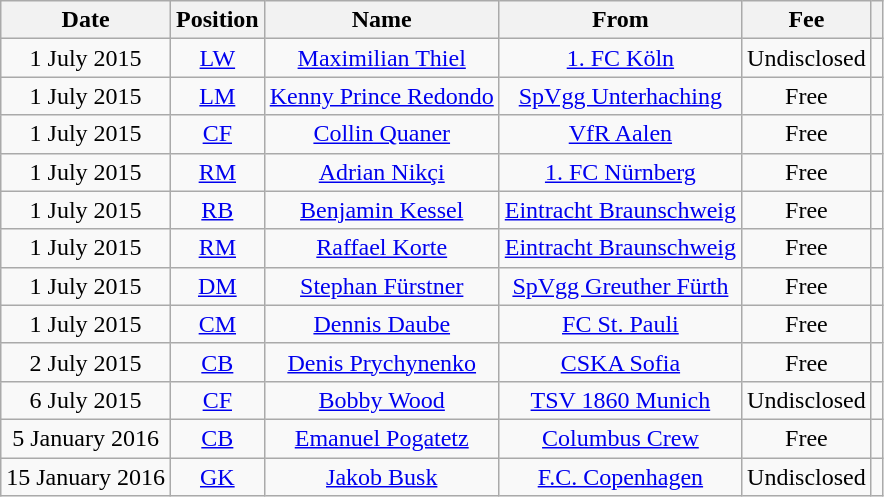<table class="wikitable" style="text-align:center;">
<tr>
<th>Date</th>
<th>Position</th>
<th>Name</th>
<th>From</th>
<th>Fee</th>
<th></th>
</tr>
<tr>
<td>1 July 2015</td>
<td><a href='#'>LW</a></td>
<td><a href='#'>Maximilian Thiel</a></td>
<td><a href='#'>1. FC Köln</a></td>
<td>Undisclosed</td>
<td></td>
</tr>
<tr>
<td>1 July 2015</td>
<td><a href='#'>LM</a></td>
<td><a href='#'>Kenny Prince Redondo</a></td>
<td><a href='#'>SpVgg Unterhaching</a></td>
<td>Free</td>
<td></td>
</tr>
<tr>
<td>1 July 2015</td>
<td><a href='#'>CF</a></td>
<td><a href='#'>Collin Quaner</a></td>
<td><a href='#'>VfR Aalen</a></td>
<td>Free</td>
<td></td>
</tr>
<tr>
<td>1 July 2015</td>
<td><a href='#'>RM</a></td>
<td><a href='#'>Adrian Nikçi</a></td>
<td><a href='#'>1. FC Nürnberg</a></td>
<td>Free</td>
<td></td>
</tr>
<tr>
<td>1 July 2015</td>
<td><a href='#'>RB</a></td>
<td><a href='#'>Benjamin Kessel</a></td>
<td><a href='#'>Eintracht Braunschweig</a></td>
<td>Free</td>
<td></td>
</tr>
<tr>
<td>1 July 2015</td>
<td><a href='#'>RM</a></td>
<td><a href='#'>Raffael Korte</a></td>
<td><a href='#'>Eintracht Braunschweig</a></td>
<td>Free</td>
<td></td>
</tr>
<tr>
<td>1 July 2015</td>
<td><a href='#'>DM</a></td>
<td><a href='#'>Stephan Fürstner</a></td>
<td><a href='#'>SpVgg Greuther Fürth</a></td>
<td>Free</td>
<td></td>
</tr>
<tr>
<td>1 July 2015</td>
<td><a href='#'>CM</a></td>
<td><a href='#'>Dennis Daube</a></td>
<td><a href='#'>FC St. Pauli</a></td>
<td>Free</td>
<td></td>
</tr>
<tr>
<td>2 July 2015</td>
<td><a href='#'>CB</a></td>
<td><a href='#'>Denis Prychynenko</a></td>
<td> <a href='#'>CSKA Sofia</a></td>
<td>Free</td>
<td></td>
</tr>
<tr>
<td>6 July 2015</td>
<td><a href='#'>CF</a></td>
<td><a href='#'>Bobby Wood</a></td>
<td><a href='#'>TSV 1860 Munich</a></td>
<td>Undisclosed</td>
<td></td>
</tr>
<tr>
<td>5 January 2016</td>
<td><a href='#'>CB</a></td>
<td><a href='#'>Emanuel Pogatetz</a></td>
<td> <a href='#'>Columbus Crew</a></td>
<td>Free</td>
<td></td>
</tr>
<tr>
<td>15 January 2016</td>
<td><a href='#'>GK</a></td>
<td><a href='#'>Jakob Busk</a></td>
<td> <a href='#'>F.C. Copenhagen</a></td>
<td>Undisclosed</td>
<td></td>
</tr>
</table>
